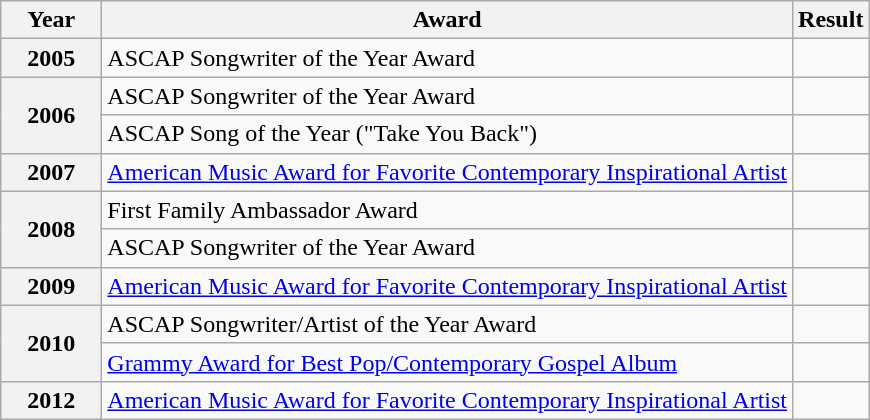<table class="wikitable">
<tr>
<th style="width:60px;">Year</th>
<th>Award</th>
<th>Result</th>
</tr>
<tr>
<th>2005</th>
<td>ASCAP Songwriter of the Year Award</td>
<td></td>
</tr>
<tr>
<th rowspan="2">2006</th>
<td>ASCAP Songwriter of the Year Award</td>
<td></td>
</tr>
<tr>
<td>ASCAP Song of the Year ("Take You Back")</td>
<td></td>
</tr>
<tr>
<th>2007</th>
<td><a href='#'>American Music Award for Favorite Contemporary Inspirational Artist</a></td>
<td></td>
</tr>
<tr>
<th rowspan="2">2008</th>
<td>First Family Ambassador Award</td>
<td></td>
</tr>
<tr>
<td>ASCAP Songwriter of the Year Award</td>
<td></td>
</tr>
<tr>
<th>2009</th>
<td><a href='#'>American Music Award for Favorite Contemporary Inspirational Artist</a></td>
<td></td>
</tr>
<tr>
<th rowspan="2">2010</th>
<td>ASCAP Songwriter/Artist of the Year Award</td>
<td></td>
</tr>
<tr>
<td><a href='#'>Grammy Award for Best Pop/Contemporary Gospel Album</a></td>
<td></td>
</tr>
<tr>
<th>2012</th>
<td><a href='#'>American Music Award for Favorite Contemporary Inspirational Artist</a></td>
<td></td>
</tr>
</table>
